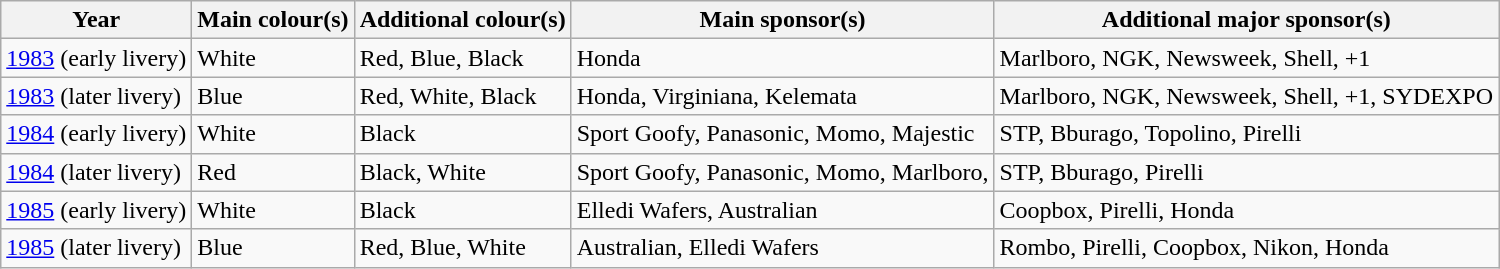<table class="wikitable">
<tr>
<th>Year</th>
<th>Main colour(s)</th>
<th>Additional colour(s)</th>
<th>Main sponsor(s)</th>
<th>Additional major sponsor(s)</th>
</tr>
<tr>
<td><a href='#'>1983</a> (early livery)</td>
<td>White</td>
<td>Red, Blue, Black</td>
<td>Honda</td>
<td>Marlboro, NGK, Newsweek, Shell, +1</td>
</tr>
<tr>
<td><a href='#'>1983</a> (later livery)</td>
<td>Blue</td>
<td>Red, White, Black</td>
<td>Honda, Virginiana, Kelemata</td>
<td>Marlboro, NGK, Newsweek, Shell, +1, SYDEXPO</td>
</tr>
<tr>
<td><a href='#'>1984</a> (early livery)</td>
<td>White</td>
<td>Black</td>
<td>Sport Goofy, Panasonic, Momo, Majestic</td>
<td>STP, Bburago, Topolino, Pirelli</td>
</tr>
<tr>
<td><a href='#'>1984</a> (later livery)</td>
<td>Red</td>
<td>Black, White</td>
<td>Sport Goofy, Panasonic, Momo, Marlboro,</td>
<td>STP, Bburago, Pirelli</td>
</tr>
<tr>
<td><a href='#'>1985</a> (early livery)</td>
<td>White</td>
<td>Black</td>
<td>Elledi Wafers, Australian</td>
<td>Coopbox, Pirelli, Honda</td>
</tr>
<tr>
<td><a href='#'>1985</a> (later livery)</td>
<td>Blue</td>
<td>Red, Blue, White</td>
<td>Australian, Elledi Wafers</td>
<td>Rombo, Pirelli, Coopbox, Nikon, Honda</td>
</tr>
</table>
